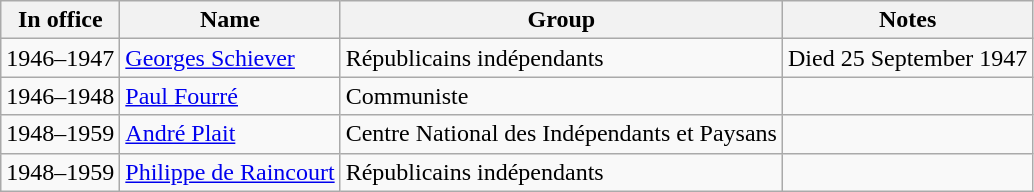<table class=wikitable>
<tr>
<th>In office</th>
<th>Name</th>
<th>Group</th>
<th>Notes</th>
</tr>
<tr>
<td>1946–1947</td>
<td><a href='#'>Georges Schiever</a></td>
<td>Républicains indépendants</td>
<td>Died 25 September 1947</td>
</tr>
<tr>
<td>1946–1948</td>
<td><a href='#'>Paul Fourré</a></td>
<td>Communiste</td>
<td></td>
</tr>
<tr>
<td>1948–1959</td>
<td><a href='#'>André Plait</a></td>
<td>Centre National des Indépendants et Paysans</td>
<td></td>
</tr>
<tr>
<td>1948–1959</td>
<td><a href='#'>Philippe de Raincourt</a></td>
<td>Républicains indépendants</td>
<td></td>
</tr>
</table>
